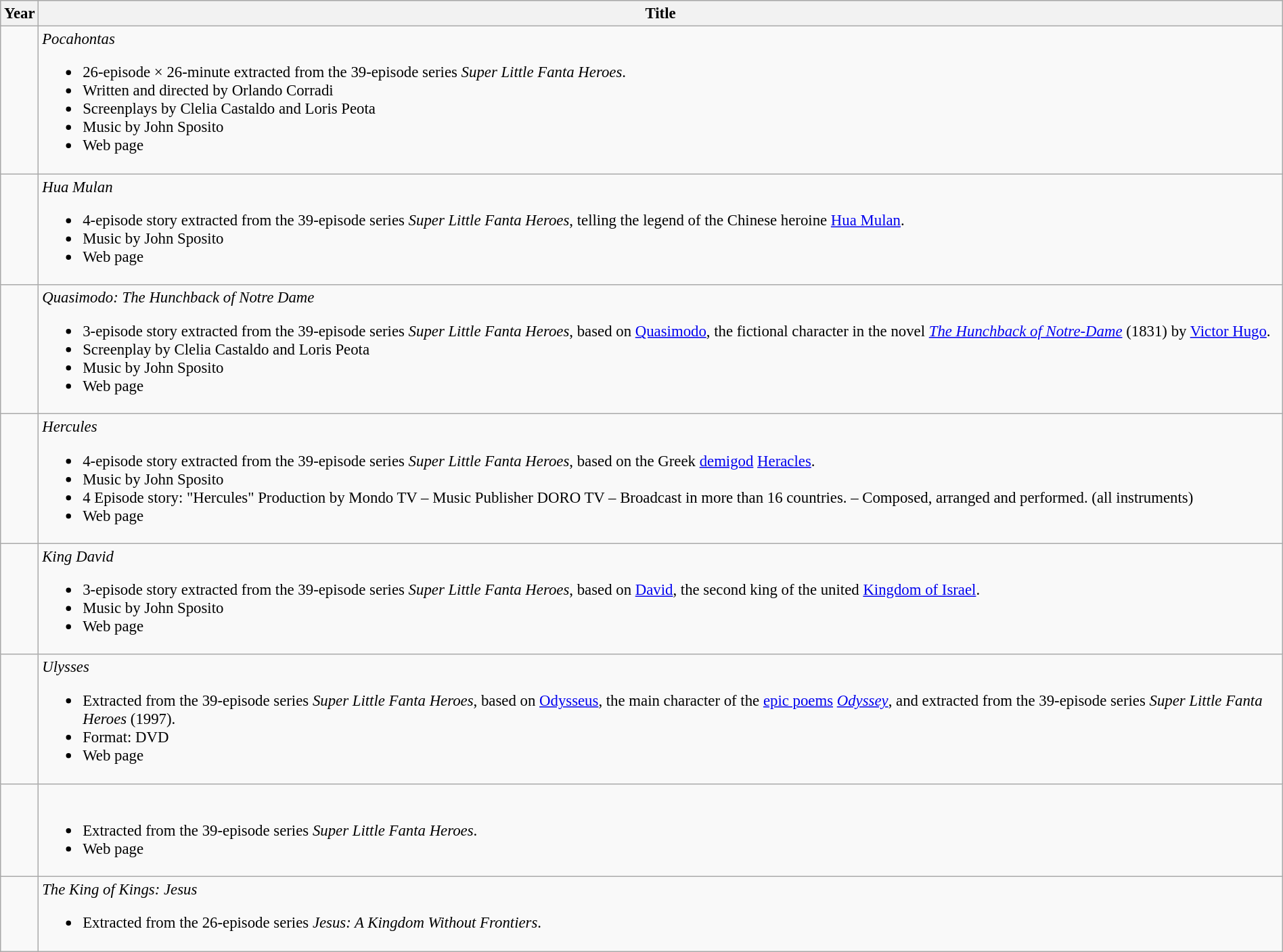<table class="wikitable sortable" style="width:100%; font-size:95%; padding:3px;">
<tr style="background: #ccc; text-align: center">
<th style="width: 27px">Year</th>
<th>Title</th>
</tr>
<tr>
<td></td>
<td><em>Pocahontas</em><br><ul><li>26-episode × 26-minute extracted from the 39-episode series <em>Super Little Fanta Heroes</em>.</li><li>Written and directed by Orlando Corradi</li><li>Screenplays by Clelia Castaldo and Loris Peota</li><li>Music by John Sposito</li><li>Web page</li></ul></td>
</tr>
<tr>
<td></td>
<td><em>Hua Mulan</em><br><ul><li>4-episode story extracted from the 39-episode series <em>Super Little Fanta Heroes</em>, telling the legend of the Chinese heroine <a href='#'>Hua Mulan</a>.</li><li>Music by John Sposito</li><li>Web page </li></ul></td>
</tr>
<tr>
<td></td>
<td><em>Quasimodo: The Hunchback of Notre Dame</em><br><ul><li>3-episode story extracted from the 39-episode series <em>Super Little Fanta Heroes</em>, based on <a href='#'>Quasimodo</a>, the fictional character in the novel <em><a href='#'>The Hunchback of Notre-Dame</a></em> (1831) by <a href='#'>Victor Hugo</a>.</li><li>Screenplay by Clelia Castaldo and Loris Peota</li><li>Music by John Sposito</li><li>Web page </li></ul></td>
</tr>
<tr>
<td></td>
<td><em>Hercules</em><br><ul><li>4-episode story extracted from the 39-episode series <em>Super Little Fanta Heroes</em>, based on the Greek <a href='#'>demigod</a> <a href='#'>Heracles</a>.</li><li>Music by John Sposito</li><li>4 Episode story: "Hercules" Production by Mondo TV – Music Publisher DORO TV – Broadcast in more than 16 countries. – Composed, arranged and performed. (all instruments)</li><li>Web page </li></ul></td>
</tr>
<tr>
<td></td>
<td><em>King David</em><br><ul><li>3-episode story extracted from the 39-episode series <em>Super Little Fanta Heroes</em>, based on <a href='#'>David</a>, the second king of the united <a href='#'>Kingdom of Israel</a>.</li><li>Music by John Sposito</li><li>Web page </li></ul></td>
</tr>
<tr>
<td></td>
<td><em>Ulysses</em><br><ul><li>Extracted from the 39-episode series <em>Super Little Fanta Heroes</em>, based on <a href='#'>Odysseus</a>, the main character of the <a href='#'>epic poems</a> <em><a href='#'>Odyssey</a></em>, and extracted from the 39-episode series <em>Super Little Fanta Heroes</em> (1997).</li><li>Format: DVD</li><li>Web page </li></ul></td>
</tr>
<tr>
<td></td>
<td><br><ul><li>Extracted from the 39-episode series <em>Super Little Fanta Heroes</em>.</li><li>Web page </li></ul></td>
</tr>
<tr>
<td></td>
<td><em>The King of Kings: Jesus</em><br><ul><li>Extracted from the 26-episode series <em>Jesus: A Kingdom Without Frontiers</em>.</li></ul></td>
</tr>
</table>
